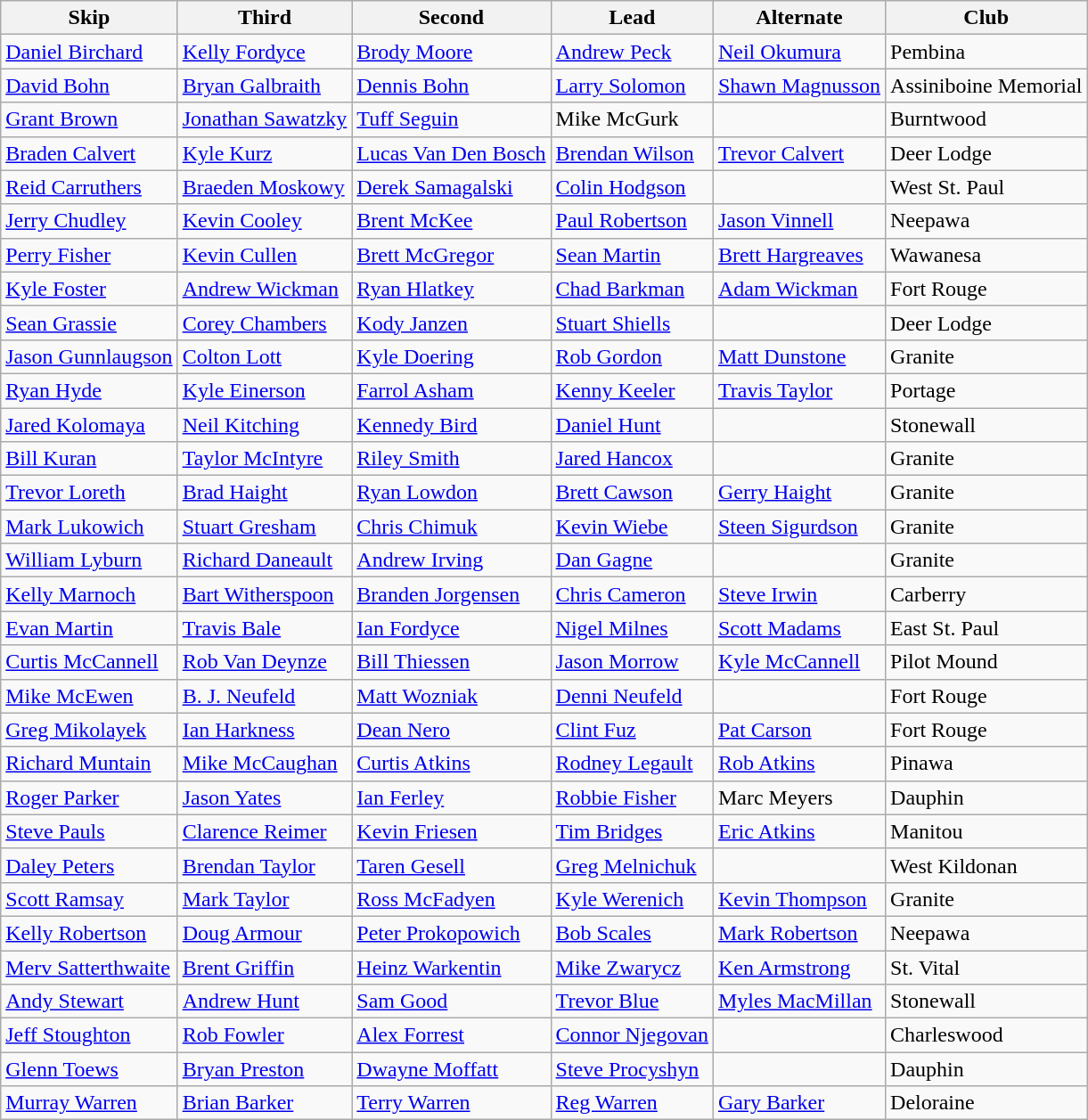<table class="wikitable sortable">
<tr>
<th>Skip</th>
<th>Third</th>
<th>Second</th>
<th>Lead</th>
<th>Alternate</th>
<th>Club</th>
</tr>
<tr>
<td><a href='#'>Daniel Birchard</a></td>
<td><a href='#'>Kelly Fordyce</a></td>
<td><a href='#'>Brody Moore</a></td>
<td><a href='#'>Andrew Peck</a></td>
<td><a href='#'>Neil Okumura</a></td>
<td>Pembina</td>
</tr>
<tr>
<td><a href='#'>David Bohn</a></td>
<td><a href='#'>Bryan Galbraith</a></td>
<td><a href='#'>Dennis Bohn</a></td>
<td><a href='#'>Larry Solomon</a></td>
<td><a href='#'>Shawn Magnusson</a></td>
<td>Assiniboine Memorial</td>
</tr>
<tr>
<td><a href='#'>Grant Brown</a></td>
<td><a href='#'>Jonathan Sawatzky</a></td>
<td><a href='#'>Tuff Seguin</a></td>
<td>Mike McGurk</td>
<td></td>
<td>Burntwood</td>
</tr>
<tr>
<td><a href='#'>Braden Calvert</a></td>
<td><a href='#'>Kyle Kurz</a></td>
<td><a href='#'>Lucas Van Den Bosch</a></td>
<td><a href='#'>Brendan Wilson</a></td>
<td><a href='#'>Trevor Calvert</a></td>
<td>Deer Lodge</td>
</tr>
<tr>
<td><a href='#'>Reid Carruthers</a></td>
<td><a href='#'>Braeden Moskowy</a></td>
<td><a href='#'>Derek Samagalski</a></td>
<td><a href='#'>Colin Hodgson</a></td>
<td></td>
<td>West St. Paul</td>
</tr>
<tr>
<td><a href='#'>Jerry Chudley</a></td>
<td><a href='#'>Kevin Cooley</a></td>
<td><a href='#'>Brent McKee</a></td>
<td><a href='#'>Paul Robertson</a></td>
<td><a href='#'>Jason Vinnell</a></td>
<td>Neepawa</td>
</tr>
<tr>
<td><a href='#'>Perry Fisher</a></td>
<td><a href='#'>Kevin Cullen</a></td>
<td><a href='#'>Brett McGregor</a></td>
<td><a href='#'>Sean Martin</a></td>
<td><a href='#'>Brett Hargreaves</a></td>
<td>Wawanesa</td>
</tr>
<tr>
<td><a href='#'>Kyle Foster</a></td>
<td><a href='#'>Andrew Wickman</a></td>
<td><a href='#'>Ryan Hlatkey</a></td>
<td><a href='#'>Chad Barkman</a></td>
<td><a href='#'>Adam Wickman</a></td>
<td>Fort Rouge</td>
</tr>
<tr>
<td><a href='#'>Sean Grassie</a></td>
<td><a href='#'>Corey Chambers</a></td>
<td><a href='#'>Kody Janzen</a></td>
<td><a href='#'>Stuart Shiells</a></td>
<td></td>
<td>Deer Lodge</td>
</tr>
<tr>
<td><a href='#'>Jason Gunnlaugson</a></td>
<td><a href='#'>Colton Lott</a></td>
<td><a href='#'>Kyle Doering</a></td>
<td><a href='#'>Rob Gordon</a></td>
<td><a href='#'>Matt Dunstone</a></td>
<td>Granite</td>
</tr>
<tr>
<td><a href='#'>Ryan Hyde</a></td>
<td><a href='#'>Kyle Einerson</a></td>
<td><a href='#'>Farrol Asham</a></td>
<td><a href='#'>Kenny Keeler</a></td>
<td><a href='#'>Travis Taylor</a></td>
<td>Portage</td>
</tr>
<tr>
<td><a href='#'>Jared Kolomaya</a></td>
<td><a href='#'>Neil Kitching</a></td>
<td><a href='#'>Kennedy Bird</a></td>
<td><a href='#'>Daniel Hunt</a></td>
<td></td>
<td>Stonewall</td>
</tr>
<tr>
<td><a href='#'>Bill Kuran</a></td>
<td><a href='#'>Taylor McIntyre</a></td>
<td><a href='#'>Riley Smith</a></td>
<td><a href='#'>Jared Hancox</a></td>
<td></td>
<td>Granite</td>
</tr>
<tr>
<td><a href='#'>Trevor Loreth</a></td>
<td><a href='#'>Brad Haight</a></td>
<td><a href='#'>Ryan Lowdon</a></td>
<td><a href='#'>Brett Cawson</a></td>
<td><a href='#'>Gerry Haight</a></td>
<td>Granite</td>
</tr>
<tr>
<td><a href='#'>Mark Lukowich</a></td>
<td><a href='#'>Stuart Gresham</a></td>
<td><a href='#'>Chris Chimuk</a></td>
<td><a href='#'>Kevin Wiebe</a></td>
<td><a href='#'>Steen Sigurdson</a></td>
<td>Granite</td>
</tr>
<tr>
<td><a href='#'>William Lyburn</a></td>
<td><a href='#'>Richard Daneault</a></td>
<td><a href='#'>Andrew Irving</a></td>
<td><a href='#'>Dan Gagne</a></td>
<td></td>
<td>Granite</td>
</tr>
<tr>
<td><a href='#'>Kelly Marnoch</a></td>
<td><a href='#'>Bart Witherspoon</a></td>
<td><a href='#'>Branden Jorgensen</a></td>
<td><a href='#'>Chris Cameron</a></td>
<td><a href='#'>Steve Irwin</a></td>
<td>Carberry</td>
</tr>
<tr>
<td><a href='#'>Evan Martin</a></td>
<td><a href='#'>Travis Bale</a></td>
<td><a href='#'>Ian Fordyce</a></td>
<td><a href='#'>Nigel Milnes</a></td>
<td><a href='#'>Scott Madams</a></td>
<td>East St. Paul</td>
</tr>
<tr>
<td><a href='#'>Curtis McCannell</a></td>
<td><a href='#'>Rob Van Deynze</a></td>
<td><a href='#'>Bill Thiessen</a></td>
<td><a href='#'>Jason Morrow</a></td>
<td><a href='#'>Kyle McCannell</a></td>
<td>Pilot Mound</td>
</tr>
<tr>
<td><a href='#'>Mike McEwen</a></td>
<td><a href='#'>B. J. Neufeld</a></td>
<td><a href='#'>Matt Wozniak</a></td>
<td><a href='#'>Denni Neufeld</a></td>
<td></td>
<td>Fort Rouge</td>
</tr>
<tr>
<td><a href='#'>Greg Mikolayek</a></td>
<td><a href='#'>Ian Harkness</a></td>
<td><a href='#'>Dean Nero</a></td>
<td><a href='#'>Clint Fuz</a></td>
<td><a href='#'>Pat Carson</a></td>
<td>Fort Rouge</td>
</tr>
<tr>
<td><a href='#'>Richard Muntain</a></td>
<td><a href='#'>Mike McCaughan</a></td>
<td><a href='#'>Curtis Atkins</a></td>
<td><a href='#'>Rodney Legault</a></td>
<td><a href='#'>Rob Atkins</a></td>
<td>Pinawa</td>
</tr>
<tr>
<td><a href='#'>Roger Parker</a></td>
<td><a href='#'>Jason Yates</a></td>
<td><a href='#'>Ian Ferley</a></td>
<td><a href='#'>Robbie Fisher</a></td>
<td>Marc Meyers</td>
<td>Dauphin</td>
</tr>
<tr>
<td><a href='#'>Steve Pauls</a></td>
<td><a href='#'>Clarence Reimer</a></td>
<td><a href='#'>Kevin Friesen</a></td>
<td><a href='#'>Tim Bridges</a></td>
<td><a href='#'>Eric Atkins</a></td>
<td>Manitou</td>
</tr>
<tr>
<td><a href='#'>Daley Peters</a></td>
<td><a href='#'>Brendan Taylor</a></td>
<td><a href='#'>Taren Gesell</a></td>
<td><a href='#'>Greg Melnichuk</a></td>
<td></td>
<td>West Kildonan</td>
</tr>
<tr>
<td><a href='#'>Scott Ramsay</a></td>
<td><a href='#'>Mark Taylor</a></td>
<td><a href='#'>Ross McFadyen</a></td>
<td><a href='#'>Kyle Werenich</a></td>
<td><a href='#'>Kevin Thompson</a></td>
<td>Granite</td>
</tr>
<tr>
<td><a href='#'>Kelly Robertson</a></td>
<td><a href='#'>Doug Armour</a></td>
<td><a href='#'>Peter Prokopowich</a></td>
<td><a href='#'>Bob Scales</a></td>
<td><a href='#'>Mark Robertson</a></td>
<td>Neepawa</td>
</tr>
<tr>
<td><a href='#'>Merv Satterthwaite</a></td>
<td><a href='#'>Brent Griffin</a></td>
<td><a href='#'>Heinz Warkentin</a></td>
<td><a href='#'>Mike Zwarycz</a></td>
<td><a href='#'>Ken Armstrong</a></td>
<td>St. Vital</td>
</tr>
<tr>
<td><a href='#'>Andy Stewart</a></td>
<td><a href='#'>Andrew Hunt</a></td>
<td><a href='#'>Sam Good</a></td>
<td><a href='#'>Trevor Blue</a></td>
<td><a href='#'>Myles MacMillan</a></td>
<td>Stonewall</td>
</tr>
<tr>
<td><a href='#'>Jeff Stoughton</a></td>
<td><a href='#'>Rob Fowler</a></td>
<td><a href='#'>Alex Forrest</a></td>
<td><a href='#'>Connor Njegovan</a></td>
<td></td>
<td>Charleswood</td>
</tr>
<tr>
<td><a href='#'>Glenn Toews</a></td>
<td><a href='#'>Bryan Preston</a></td>
<td><a href='#'>Dwayne Moffatt</a></td>
<td><a href='#'>Steve Procyshyn</a></td>
<td></td>
<td>Dauphin</td>
</tr>
<tr>
<td><a href='#'>Murray Warren</a></td>
<td><a href='#'>Brian Barker</a></td>
<td><a href='#'>Terry Warren</a></td>
<td><a href='#'>Reg Warren</a></td>
<td><a href='#'>Gary Barker</a></td>
<td>Deloraine</td>
</tr>
</table>
